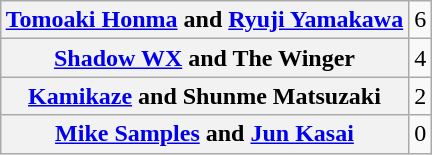<table class="wikitable" style="margin: 1em auto 1em auto;text-align:center">
<tr>
<th><a href='#'>Tomoaki Honma</a> and <a href='#'>Ryuji Yamakawa</a></th>
<td>6</td>
</tr>
<tr>
<th><a href='#'>Shadow WX</a> and The Winger</th>
<td>4</td>
</tr>
<tr>
<th><a href='#'>Kamikaze</a> and Shunme Matsuzaki</th>
<td>2</td>
</tr>
<tr>
<th><a href='#'>Mike Samples</a> and <a href='#'>Jun Kasai</a></th>
<td>0</td>
</tr>
</table>
